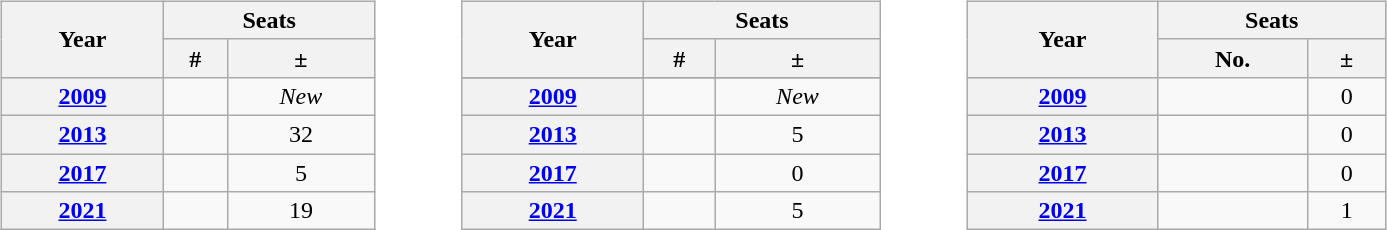<table>
<tr>
<td valign="top"><br><table class="wikitable" width="250px" style="text-align: center">
<tr>
<th rowspan="2">Year</th>
<th colspan="2">Seats</th>
</tr>
<tr>
<th>#</th>
<th>±</th>
</tr>
<tr>
<th><a href='#'>2009</a></th>
<td></td>
<td><em>New</em></td>
</tr>
<tr>
<th><a href='#'>2013</a></th>
<td></td>
<td> 32</td>
</tr>
<tr>
<th><a href='#'>2017</a></th>
<td></td>
<td> 5</td>
</tr>
<tr>
<th><a href='#'>2021</a></th>
<td></td>
<td> 19</td>
</tr>
</table>
</td>
<td width="33"> </td>
<td valign="top"><br><table class="wikitable" width="280px" style="text-align: center">
<tr>
<th rowspan="2">Year</th>
<th colspan="2">Seats</th>
</tr>
<tr>
<th>#</th>
<th>±</th>
</tr>
<tr>
</tr>
<tr>
<th><a href='#'>2009</a></th>
<td></td>
<td><em>New</em></td>
</tr>
<tr>
<th><a href='#'>2013</a></th>
<td></td>
<td> 5</td>
</tr>
<tr>
<th><a href='#'>2017</a></th>
<td></td>
<td> 0</td>
</tr>
<tr>
<th><a href='#'>2021</a></th>
<td></td>
<td> 5</td>
</tr>
</table>
</td>
<td width="33"> </td>
<td valign="top"><br><table class="wikitable" width="280px" style="text-align: center">
<tr>
<th rowspan="2">Year</th>
<th colspan="2">Seats</th>
</tr>
<tr>
<th>No.</th>
<th>±</th>
</tr>
<tr>
<th><a href='#'>2009</a></th>
<td></td>
<td> 0</td>
</tr>
<tr>
<th><a href='#'>2013</a></th>
<td></td>
<td> 0</td>
</tr>
<tr>
<th><a href='#'>2017</a></th>
<td></td>
<td> 0</td>
</tr>
<tr>
<th><a href='#'>2021</a></th>
<td></td>
<td> 1</td>
</tr>
</table>
</td>
</tr>
</table>
